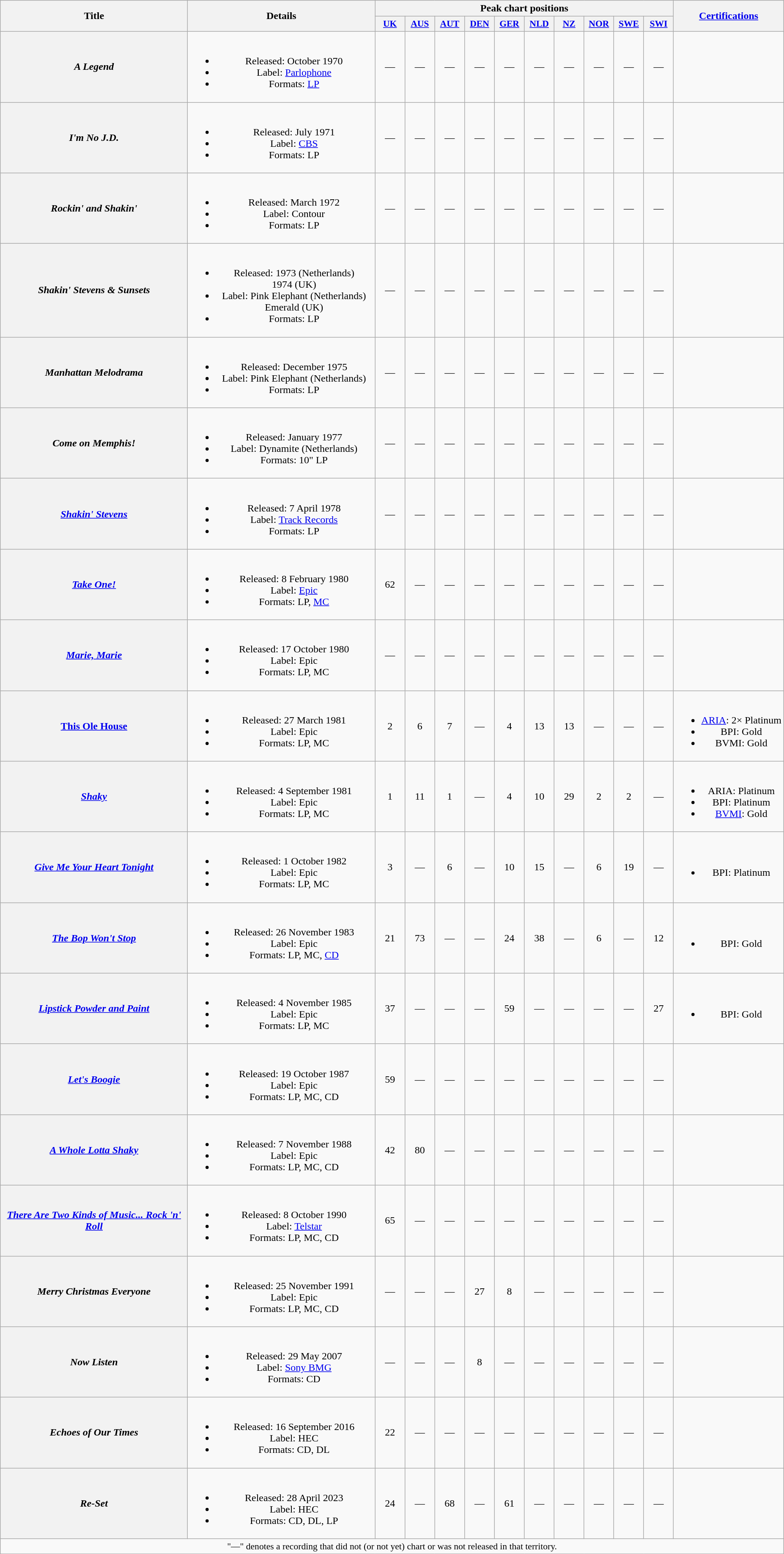<table class="wikitable plainrowheaders" style="text-align:center;">
<tr>
<th scope="col" rowspan="2" style="width:18em;">Title</th>
<th scope="col" rowspan="2" style="width:18em;">Details</th>
<th scope="col" colspan="10">Peak chart positions</th>
<th scope="col" rowspan="2"><a href='#'>Certifications</a></th>
</tr>
<tr>
<th scope="col" style="width:2.8em;font-size:90%;"><a href='#'>UK</a><br></th>
<th scope="col" style="width:2.8em;font-size:90%;"><a href='#'>AUS</a><br></th>
<th scope="col" style="width:2.8em;font-size:90%;"><a href='#'>AUT</a><br></th>
<th scope="col" style="width:2.8em;font-size:90%;"><a href='#'>DEN</a><br></th>
<th scope="col" style="width:2.8em;font-size:90%;"><a href='#'>GER</a><br></th>
<th scope="col" style="width:2.8em;font-size:90%;"><a href='#'>NLD</a><br></th>
<th scope="col" style="width:2.8em;font-size:90%;"><a href='#'>NZ</a><br></th>
<th scope="col" style="width:2.8em;font-size:90%;"><a href='#'>NOR</a><br></th>
<th scope="col" style="width:2.8em;font-size:90%;"><a href='#'>SWE</a><br></th>
<th scope="col" style="width:2.8em;font-size:90%;"><a href='#'>SWI</a><br></th>
</tr>
<tr>
<th scope="row"><em>A Legend</em> </th>
<td><br><ul><li>Released: October 1970</li><li>Label: <a href='#'>Parlophone</a></li><li>Formats: <a href='#'>LP</a></li></ul></td>
<td>—</td>
<td>—</td>
<td>—</td>
<td>—</td>
<td>—</td>
<td>—</td>
<td>—</td>
<td>—</td>
<td>—</td>
<td>—</td>
<td></td>
</tr>
<tr>
<th scope="row"><em>I'm No J.D.</em> </th>
<td><br><ul><li>Released: July 1971</li><li>Label: <a href='#'>CBS</a></li><li>Formats: LP</li></ul></td>
<td>—</td>
<td>—</td>
<td>—</td>
<td>—</td>
<td>—</td>
<td>—</td>
<td>—</td>
<td>—</td>
<td>—</td>
<td>—</td>
<td></td>
</tr>
<tr>
<th scope="row"><em>Rockin' and Shakin' </em> </th>
<td><br><ul><li>Released: March 1972</li><li>Label: Contour</li><li>Formats: LP</li></ul></td>
<td>—</td>
<td>—</td>
<td>—</td>
<td>—</td>
<td>—</td>
<td>—</td>
<td>—</td>
<td>—</td>
<td>—</td>
<td>—</td>
<td></td>
</tr>
<tr>
<th scope="row"><em>Shakin' Stevens & Sunsets</em> </th>
<td><br><ul><li>Released: 1973 <span>(Netherlands)</span><br>1974 <span>(UK)</span></li><li>Label: Pink Elephant <span>(Netherlands)</span><br>Emerald <span>(UK)</span></li><li>Formats: LP</li></ul></td>
<td>—</td>
<td>—</td>
<td>—</td>
<td>—</td>
<td>—</td>
<td>—</td>
<td>—</td>
<td>—</td>
<td>—</td>
<td>—</td>
<td></td>
</tr>
<tr>
<th scope="row"><em>Manhattan Melodrama</em> </th>
<td><br><ul><li>Released: December 1975</li><li>Label: Pink Elephant <span>(Netherlands)</span></li><li>Formats: LP</li></ul></td>
<td>—</td>
<td>—</td>
<td>—</td>
<td>—</td>
<td>—</td>
<td>—</td>
<td>—</td>
<td>—</td>
<td>—</td>
<td>—</td>
<td></td>
</tr>
<tr>
<th scope="row"><em>Come on Memphis!</em> </th>
<td><br><ul><li>Released: January 1977</li><li>Label: Dynamite <span>(Netherlands)</span></li><li>Formats: 10" LP</li></ul></td>
<td>—</td>
<td>—</td>
<td>—</td>
<td>—</td>
<td>—</td>
<td>—</td>
<td>—</td>
<td>—</td>
<td>—</td>
<td>—</td>
<td></td>
</tr>
<tr>
<th scope="row"><em><a href='#'>Shakin' Stevens</a></em></th>
<td><br><ul><li>Released: 7 April 1978</li><li>Label: <a href='#'>Track Records</a></li><li>Formats: LP</li></ul></td>
<td>—</td>
<td>—</td>
<td>—</td>
<td>—</td>
<td>—</td>
<td>—</td>
<td>—</td>
<td>—</td>
<td>—</td>
<td>—</td>
<td></td>
</tr>
<tr>
<th scope="row"><em><a href='#'>Take One!</a></em></th>
<td><br><ul><li>Released: 8 February 1980</li><li>Label: <a href='#'>Epic</a></li><li>Formats: LP, <a href='#'>MC</a></li></ul></td>
<td>62</td>
<td>—</td>
<td>—</td>
<td>—</td>
<td>—</td>
<td>—</td>
<td>—</td>
<td>—</td>
<td>—</td>
<td>—</td>
<td></td>
</tr>
<tr>
<th scope="row"><em><a href='#'>Marie, Marie</a><strong><em> <strong></th>
<td><br><ul><li>Released: 17 October 1980</li><li>Label: Epic</li><li>Formats: LP, MC</li></ul></td>
<td>—</td>
<td>—</td>
<td>—</td>
<td>—</td>
<td>—</td>
<td>—</td>
<td>—</td>
<td>—</td>
<td>—</td>
<td>—</td>
<td></td>
</tr>
<tr>
<th scope="row"></em><a href='#'>This Ole House</a></em></strong> </strong></th>
<td><br><ul><li>Released: 27 March 1981</li><li>Label: Epic</li><li>Formats: LP, MC</li></ul></td>
<td>2</td>
<td>6</td>
<td>7</td>
<td>—</td>
<td>4</td>
<td>13</td>
<td>13</td>
<td>—</td>
<td>—</td>
<td>—</td>
<td><br><ul><li><a href='#'>ARIA</a>: 2× Platinum</li><li>BPI: Gold</li><li>BVMI: Gold</li></ul></td>
</tr>
<tr>
<th scope="row"><a href='#'><em>Shaky</em></a></th>
<td><br><ul><li>Released: 4 September 1981</li><li>Label: Epic</li><li>Formats: LP, MC</li></ul></td>
<td>1</td>
<td>11</td>
<td>1</td>
<td>—</td>
<td>4</td>
<td>10</td>
<td>29</td>
<td>2</td>
<td>2</td>
<td>—</td>
<td><br><ul><li>ARIA: Platinum</li><li>BPI: Platinum</li><li><a href='#'>BVMI</a>: Gold</li></ul></td>
</tr>
<tr>
<th scope="row"><em><a href='#'>Give Me Your Heart Tonight</a></em></th>
<td><br><ul><li>Released: 1 October 1982</li><li>Label: Epic</li><li>Formats: LP, MC</li></ul></td>
<td>3</td>
<td>—</td>
<td>6</td>
<td>—</td>
<td>10</td>
<td>15</td>
<td>—</td>
<td>6</td>
<td>19</td>
<td>—</td>
<td><br><ul><li>BPI: Platinum</li></ul></td>
</tr>
<tr>
<th scope="row"><em><a href='#'>The Bop Won't Stop</a></em></th>
<td><br><ul><li>Released: 26 November 1983</li><li>Label: Epic</li><li>Formats: LP, MC, <a href='#'>CD</a></li></ul></td>
<td>21</td>
<td>73</td>
<td>—</td>
<td>—</td>
<td>24</td>
<td>38</td>
<td>—</td>
<td>6</td>
<td>—</td>
<td>12</td>
<td><br><ul><li>BPI: Gold</li></ul></td>
</tr>
<tr>
<th scope="row"><em><a href='#'>Lipstick Powder and Paint</a></em></th>
<td><br><ul><li>Released: 4 November 1985</li><li>Label: Epic</li><li>Formats: LP, MC</li></ul></td>
<td>37</td>
<td>—</td>
<td>—</td>
<td>—</td>
<td>59</td>
<td>—</td>
<td>—</td>
<td>—</td>
<td>—</td>
<td>27</td>
<td><br><ul><li>BPI: Gold</li></ul></td>
</tr>
<tr>
<th scope="row"><em><a href='#'>Let's Boogie</a></em></th>
<td><br><ul><li>Released: 19 October 1987</li><li>Label: Epic</li><li>Formats: LP, MC, CD</li></ul></td>
<td>59</td>
<td>—</td>
<td>—</td>
<td>—</td>
<td>—</td>
<td>—</td>
<td>—</td>
<td>—</td>
<td>—</td>
<td>—</td>
<td></td>
</tr>
<tr>
<th scope="row"><em><a href='#'>A Whole Lotta Shaky</a></em></th>
<td><br><ul><li>Released: 7 November 1988</li><li>Label: Epic</li><li>Formats: LP, MC, CD</li></ul></td>
<td>42</td>
<td>80</td>
<td>—</td>
<td>—</td>
<td>—</td>
<td>—</td>
<td>—</td>
<td>—</td>
<td>—</td>
<td>—</td>
<td></td>
</tr>
<tr>
<th scope="row"><em><a href='#'>There Are Two Kinds of Music... Rock 'n' Roll</a></em></th>
<td><br><ul><li>Released: 8 October 1990</li><li>Label: <a href='#'>Telstar</a></li><li>Formats: LP, MC, CD</li></ul></td>
<td>65</td>
<td>—</td>
<td>—</td>
<td>—</td>
<td>—</td>
<td>—</td>
<td>—</td>
<td>—</td>
<td>—</td>
<td>—</td>
<td></td>
</tr>
<tr>
<th scope="row"><em>Merry Christmas Everyone</em></th>
<td><br><ul><li>Released: 25 November 1991</li><li>Label: Epic</li><li>Formats: LP, MC, CD</li></ul></td>
<td>—</td>
<td>—</td>
<td>—</td>
<td>27<br></td>
<td>8</td>
<td>—</td>
<td>—</td>
<td>—</td>
<td>—</td>
<td>—</td>
<td></td>
</tr>
<tr>
<th scope="row"><em>Now Listen</em></th>
<td><br><ul><li>Released: 29 May 2007</li><li>Label: <a href='#'>Sony BMG</a></li><li>Formats: CD</li></ul></td>
<td>—</td>
<td>—</td>
<td>—</td>
<td>8</td>
<td>—</td>
<td>—</td>
<td>—</td>
<td>—</td>
<td>—</td>
<td>—</td>
<td></td>
</tr>
<tr>
<th scope="row"><em>Echoes of Our Times</em></th>
<td><br><ul><li>Released: 16 September 2016</li><li>Label: HEC</li><li>Formats: CD, DL</li></ul></td>
<td>22</td>
<td>—</td>
<td>—</td>
<td>—</td>
<td>—</td>
<td>—</td>
<td>—</td>
<td>—</td>
<td>—</td>
<td>—</td>
<td></td>
</tr>
<tr>
<th scope="row"><em>Re-Set</em></th>
<td><br><ul><li>Released: 28 April 2023</li><li>Label: HEC</li><li>Formats: CD, DL, LP</li></ul></td>
<td>24</td>
<td>—</td>
<td>68</td>
<td>—</td>
<td>61</td>
<td>—</td>
<td>—</td>
<td>—</td>
<td>—</td>
<td>—</td>
<td></td>
</tr>
<tr>
<td colspan="13" style="font-size:90%">"—" denotes a recording that did not (or not yet) chart or was not released in that territory.</td>
</tr>
</table>
